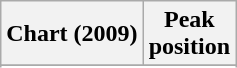<table class="wikitable plainrowheaders sortable" style="text-align:center;">
<tr>
<th scope="col">Chart (2009)</th>
<th scope="col">Peak<br>position</th>
</tr>
<tr>
</tr>
<tr>
</tr>
<tr>
</tr>
<tr>
</tr>
</table>
